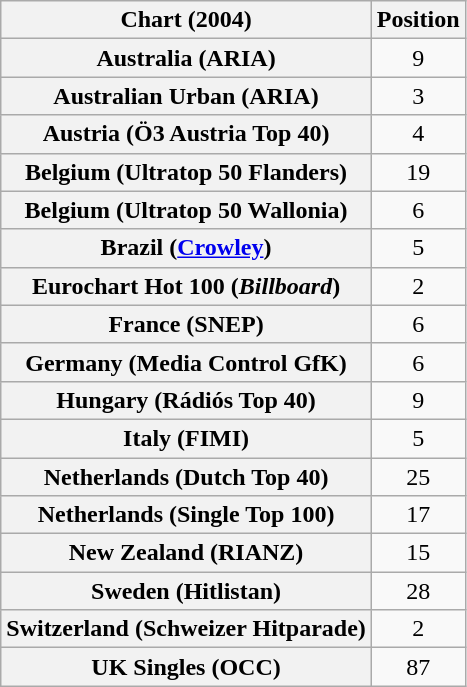<table class="wikitable sortable plainrowheaders" style="text-align:center">
<tr>
<th scope="col">Chart (2004)</th>
<th scope="col">Position</th>
</tr>
<tr>
<th scope="row">Australia (ARIA)</th>
<td>9</td>
</tr>
<tr>
<th scope="row">Australian Urban (ARIA)</th>
<td>3</td>
</tr>
<tr>
<th scope="row">Austria (Ö3 Austria Top 40)</th>
<td>4</td>
</tr>
<tr>
<th scope="row">Belgium (Ultratop 50 Flanders)</th>
<td>19</td>
</tr>
<tr>
<th scope="row">Belgium (Ultratop 50 Wallonia)</th>
<td>6</td>
</tr>
<tr>
<th scope="row">Brazil (<a href='#'>Crowley</a>)</th>
<td>5</td>
</tr>
<tr>
<th scope="row">Eurochart Hot 100 (<em>Billboard</em>)</th>
<td>2</td>
</tr>
<tr>
<th scope="row">France (SNEP)</th>
<td>6</td>
</tr>
<tr>
<th scope="row">Germany (Media Control GfK)</th>
<td>6</td>
</tr>
<tr>
<th scope="row">Hungary (Rádiós Top 40)</th>
<td>9</td>
</tr>
<tr>
<th scope="row">Italy (FIMI)</th>
<td>5</td>
</tr>
<tr>
<th scope="row">Netherlands (Dutch Top 40)</th>
<td>25</td>
</tr>
<tr>
<th scope="row">Netherlands (Single Top 100)</th>
<td>17</td>
</tr>
<tr>
<th scope="row">New Zealand (RIANZ)</th>
<td>15</td>
</tr>
<tr>
<th scope="row">Sweden (Hitlistan)</th>
<td>28</td>
</tr>
<tr>
<th scope="row">Switzerland (Schweizer Hitparade)</th>
<td>2</td>
</tr>
<tr>
<th scope="row">UK Singles (OCC)</th>
<td>87</td>
</tr>
</table>
